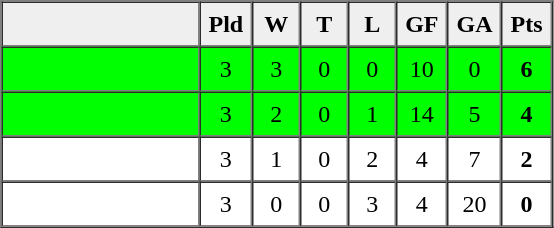<table border=1 cellpadding=5 cellspacing=0>
<tr>
<th bgcolor="#efefef" width="120"></th>
<th bgcolor="#efefef" width="20">Pld</th>
<th bgcolor="#efefef" width="20">W</th>
<th bgcolor="#efefef" width="20">T</th>
<th bgcolor="#efefef" width="20">L</th>
<th bgcolor="#efefef" width="20">GF</th>
<th bgcolor="#efefef" width="20">GA</th>
<th bgcolor="#efefef" width="20">Pts</th>
</tr>
<tr align=center bgcolor="lime">
<td align=left></td>
<td>3</td>
<td>3</td>
<td>0</td>
<td>0</td>
<td>10</td>
<td>0</td>
<td><strong>6</strong></td>
</tr>
<tr align=center bgcolor="lime">
<td align=left></td>
<td>3</td>
<td>2</td>
<td>0</td>
<td>1</td>
<td>14</td>
<td>5</td>
<td><strong>4</strong></td>
</tr>
<tr align=center>
<td align=left></td>
<td>3</td>
<td>1</td>
<td>0</td>
<td>2</td>
<td>4</td>
<td>7</td>
<td><strong>2</strong></td>
</tr>
<tr align=center>
<td align=left></td>
<td>3</td>
<td>0</td>
<td>0</td>
<td>3</td>
<td>4</td>
<td>20</td>
<td><strong>0</strong></td>
</tr>
<tr align=center>
</tr>
</table>
